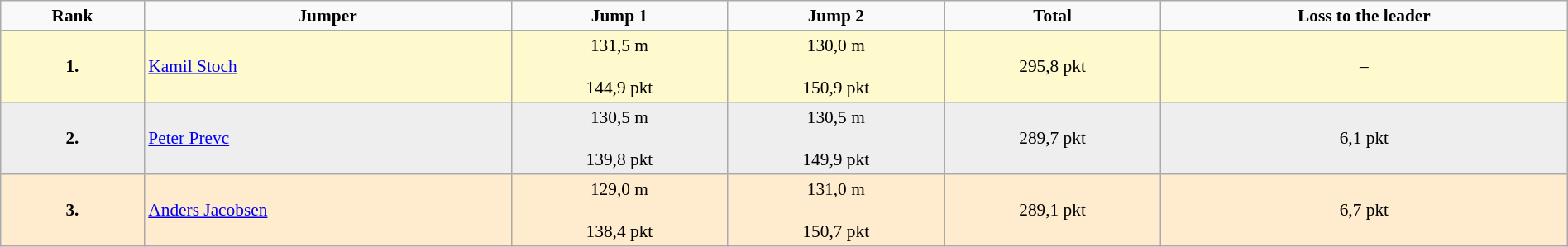<table border="2" cellpadding="3" cellspacing="2" style="margin: 1em 1em 10px 0px; border: 1px solid rgb(170, 170, 170); border-collapse: collapse; font-size: 89%; text-align: center; background: rgb(249, 249, 249); width:100%">
<tr>
<th>Rank</th>
<th>Jumper</th>
<th>Jump 1</th>
<th>Jump 2</th>
<th>Total</th>
<th>Loss to the leader</th>
</tr>
<tr bgcolor="FFFACD">
<td><strong>1.</strong></td>
<td align="left"><a href='#'>Kamil Stoch</a></td>
<td>131,5 m<br><br>144,9 pkt<br></td>
<td>130,0 m<br><br>150,9 pkt<br></td>
<td>295,8 pkt</td>
<td>–</td>
</tr>
<tr bgcolor="eeeeee">
<td><strong>2.</strong></td>
<td align="left"><a href='#'>Peter Prevc</a></td>
<td>130,5 m<br><br>139,8 pkt<br></td>
<td>130,5 m<br><br>149,9 pkt<br></td>
<td>289,7 pkt</td>
<td>6,1 pkt</td>
</tr>
<tr bgcolor="ffebcd">
<td><strong>3.</strong></td>
<td align="left"><a href='#'>Anders Jacobsen</a></td>
<td>129,0 m<br><br>138,4 pkt<br></td>
<td>131,0 m<br><br>150,7 pkt<br></td>
<td>289,1 pkt</td>
<td>6,7 pkt</td>
</tr>
</table>
